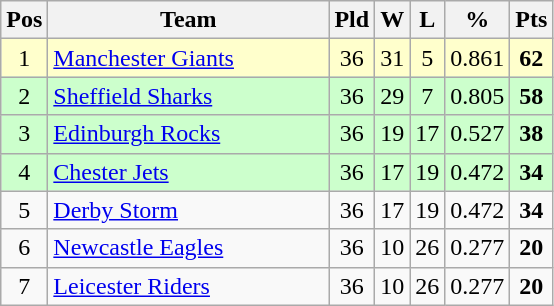<table class="wikitable" style="text-align: center;">
<tr>
<th>Pos</th>
<th scope="col" style="width: 180px;">Team</th>
<th>Pld</th>
<th>W</th>
<th>L</th>
<th>%</th>
<th>Pts</th>
</tr>
<tr style="background: #ffffcc;">
<td>1</td>
<td style="text-align:left;"><a href='#'>Manchester Giants</a></td>
<td>36</td>
<td>31</td>
<td>5</td>
<td>0.861</td>
<td><strong>62</strong></td>
</tr>
<tr style="background: #ccffcc;">
<td>2</td>
<td style="text-align:left;"><a href='#'>Sheffield Sharks</a></td>
<td>36</td>
<td>29</td>
<td>7</td>
<td>0.805</td>
<td><strong>58</strong></td>
</tr>
<tr style="background: #ccffcc;">
<td>3</td>
<td style="text-align:left;"><a href='#'>Edinburgh Rocks</a></td>
<td>36</td>
<td>19</td>
<td>17</td>
<td>0.527</td>
<td><strong>38</strong></td>
</tr>
<tr style="background: #ccffcc;">
<td>4</td>
<td style="text-align:left;"><a href='#'>Chester Jets</a></td>
<td>36</td>
<td>17</td>
<td>19</td>
<td>0.472</td>
<td><strong>34</strong></td>
</tr>
<tr style="background: ;">
<td>5</td>
<td style="text-align:left;"><a href='#'>Derby Storm</a></td>
<td>36</td>
<td>17</td>
<td>19</td>
<td>0.472</td>
<td><strong>34</strong></td>
</tr>
<tr style="background: ;">
<td>6</td>
<td style="text-align:left;"><a href='#'>Newcastle Eagles</a></td>
<td>36</td>
<td>10</td>
<td>26</td>
<td>0.277</td>
<td><strong>20</strong></td>
</tr>
<tr style="background: ;">
<td>7</td>
<td style="text-align:left;"><a href='#'>Leicester Riders</a></td>
<td>36</td>
<td>10</td>
<td>26</td>
<td>0.277</td>
<td><strong>20</strong></td>
</tr>
</table>
